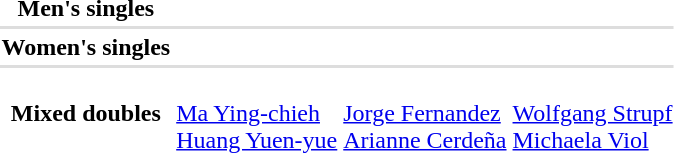<table>
<tr>
<th scope="row">Men's singles</th>
<td></td>
<td></td>
<td></td>
</tr>
<tr bgcolor=#DDDDDD>
<td colspan=4></td>
</tr>
<tr>
<th scope="row">Women's singles</th>
<td></td>
<td></td>
<td></td>
</tr>
<tr bgcolor=#DDDDDD>
<td colspan=4></td>
</tr>
<tr>
<th scope="row">Mixed doubles</th>
<td><br><a href='#'>Ma Ying-chieh</a><br><a href='#'>Huang Yuen-yue</a></td>
<td><br><a href='#'>Jorge Fernandez</a><br><a href='#'>Arianne Cerdeña</a></td>
<td><br><a href='#'>Wolfgang Strupf</a><br><a href='#'>Michaela Viol</a></td>
</tr>
</table>
